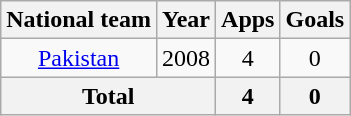<table class="wikitable" style="text-align:center">
<tr>
<th>National team</th>
<th>Year</th>
<th>Apps</th>
<th>Goals</th>
</tr>
<tr>
<td><a href='#'>Pakistan</a></td>
<td>2008</td>
<td>4</td>
<td>0</td>
</tr>
<tr>
<th colspan="2">Total</th>
<th>4</th>
<th>0</th>
</tr>
</table>
